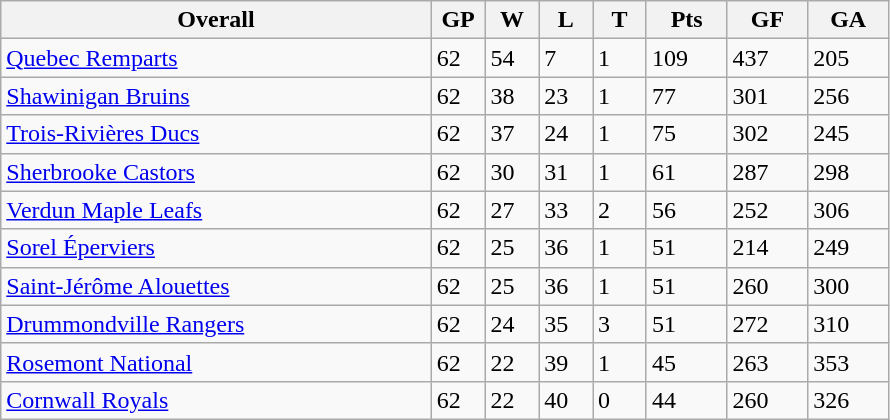<table class="wikitable">
<tr>
<th bgcolor="#DDDDFF" width="40%">Overall</th>
<th bgcolor="#DDDDFF" width="5%">GP</th>
<th bgcolor="#DDDDFF" width="5%">W</th>
<th bgcolor="#DDDDFF" width="5%">L</th>
<th bgcolor="#DDDDFF" width="5%">T</th>
<th bgcolor="#DDDDFF" width="7.5%">Pts</th>
<th bgcolor="#DDDDFF" width="7.5%">GF</th>
<th bgcolor="#DDDDFF" width="7.5%">GA</th>
</tr>
<tr>
<td><a href='#'>Quebec Remparts</a></td>
<td>62</td>
<td>54</td>
<td>7</td>
<td>1</td>
<td>109</td>
<td>437</td>
<td>205</td>
</tr>
<tr>
<td><a href='#'>Shawinigan Bruins</a></td>
<td>62</td>
<td>38</td>
<td>23</td>
<td>1</td>
<td>77</td>
<td>301</td>
<td>256</td>
</tr>
<tr>
<td><a href='#'>Trois-Rivières Ducs</a></td>
<td>62</td>
<td>37</td>
<td>24</td>
<td>1</td>
<td>75</td>
<td>302</td>
<td>245</td>
</tr>
<tr>
<td><a href='#'>Sherbrooke Castors</a></td>
<td>62</td>
<td>30</td>
<td>31</td>
<td>1</td>
<td>61</td>
<td>287</td>
<td>298</td>
</tr>
<tr>
<td><a href='#'>Verdun Maple Leafs</a></td>
<td>62</td>
<td>27</td>
<td>33</td>
<td>2</td>
<td>56</td>
<td>252</td>
<td>306</td>
</tr>
<tr>
<td><a href='#'>Sorel Éperviers</a></td>
<td>62</td>
<td>25</td>
<td>36</td>
<td>1</td>
<td>51</td>
<td>214</td>
<td>249</td>
</tr>
<tr>
<td><a href='#'>Saint-Jérôme Alouettes</a></td>
<td>62</td>
<td>25</td>
<td>36</td>
<td>1</td>
<td>51</td>
<td>260</td>
<td>300</td>
</tr>
<tr>
<td><a href='#'>Drummondville Rangers</a></td>
<td>62</td>
<td>24</td>
<td>35</td>
<td>3</td>
<td>51</td>
<td>272</td>
<td>310</td>
</tr>
<tr>
<td><a href='#'>Rosemont National</a></td>
<td>62</td>
<td>22</td>
<td>39</td>
<td>1</td>
<td>45</td>
<td>263</td>
<td>353</td>
</tr>
<tr>
<td><a href='#'>Cornwall Royals</a></td>
<td>62</td>
<td>22</td>
<td>40</td>
<td>0</td>
<td>44</td>
<td>260</td>
<td>326</td>
</tr>
</table>
